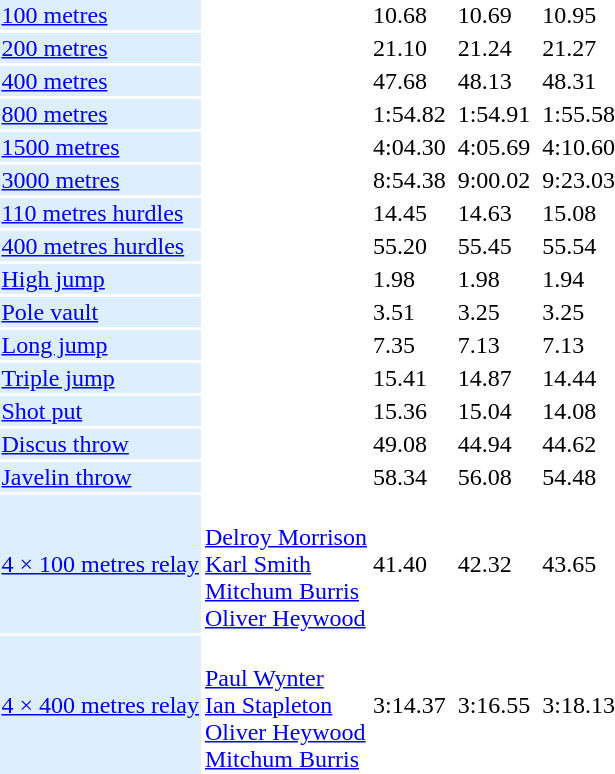<table>
<tr>
<td bgcolor = DDEEFF><a href='#'>100 metres</a></td>
<td></td>
<td>10.68</td>
<td></td>
<td>10.69</td>
<td></td>
<td>10.95</td>
</tr>
<tr>
<td bgcolor = DDEEFF><a href='#'>200 metres</a></td>
<td></td>
<td>21.10</td>
<td></td>
<td>21.24</td>
<td></td>
<td>21.27</td>
</tr>
<tr>
<td bgcolor = DDEEFF><a href='#'>400 metres</a></td>
<td></td>
<td>47.68</td>
<td></td>
<td>48.13</td>
<td></td>
<td>48.31</td>
</tr>
<tr>
<td bgcolor = DDEEFF><a href='#'>800 metres</a></td>
<td></td>
<td>1:54.82</td>
<td></td>
<td>1:54.91</td>
<td></td>
<td>1:55.58</td>
</tr>
<tr>
<td bgcolor = DDEEFF><a href='#'>1500 metres</a></td>
<td></td>
<td>4:04.30</td>
<td></td>
<td>4:05.69</td>
<td></td>
<td>4:10.60</td>
</tr>
<tr>
<td bgcolor = DDEEFF><a href='#'>3000 metres</a></td>
<td></td>
<td>8:54.38</td>
<td></td>
<td>9:00.02</td>
<td></td>
<td>9:23.03</td>
</tr>
<tr>
<td bgcolor = DDEEFF><a href='#'>110 metres hurdles</a></td>
<td></td>
<td>14.45</td>
<td></td>
<td>14.63</td>
<td></td>
<td>15.08</td>
</tr>
<tr>
<td bgcolor = DDEEFF><a href='#'>400 metres hurdles</a></td>
<td></td>
<td>55.20</td>
<td></td>
<td>55.45</td>
<td></td>
<td>55.54</td>
</tr>
<tr>
<td bgcolor = DDEEFF><a href='#'>High jump</a></td>
<td></td>
<td>1.98</td>
<td></td>
<td>1.98</td>
<td></td>
<td>1.94</td>
</tr>
<tr>
<td bgcolor = DDEEFF><a href='#'>Pole vault</a></td>
<td></td>
<td>3.51</td>
<td></td>
<td>3.25</td>
<td></td>
<td>3.25</td>
</tr>
<tr>
<td bgcolor = DDEEFF><a href='#'>Long jump</a></td>
<td></td>
<td>7.35</td>
<td></td>
<td>7.13</td>
<td></td>
<td>7.13</td>
</tr>
<tr>
<td bgcolor = DDEEFF><a href='#'>Triple jump</a></td>
<td></td>
<td>15.41</td>
<td></td>
<td>14.87</td>
<td></td>
<td>14.44</td>
</tr>
<tr>
<td bgcolor = DDEEFF><a href='#'>Shot put</a></td>
<td></td>
<td>15.36</td>
<td></td>
<td>15.04</td>
<td></td>
<td>14.08</td>
</tr>
<tr>
<td bgcolor = DDEEFF><a href='#'>Discus throw</a></td>
<td></td>
<td>49.08</td>
<td></td>
<td>44.94</td>
<td></td>
<td>44.62</td>
</tr>
<tr>
<td bgcolor = DDEEFF><a href='#'>Javelin throw</a></td>
<td></td>
<td>58.34</td>
<td></td>
<td>56.08</td>
<td></td>
<td>54.48</td>
</tr>
<tr>
<td bgcolor = DDEEFF><a href='#'>4 × 100 metres relay</a></td>
<td> <br> <a href='#'>Delroy Morrison</a> <br> <a href='#'>Karl Smith</a> <br> <a href='#'>Mitchum Burris</a> <br> <a href='#'>Oliver Heywood</a></td>
<td>41.40</td>
<td></td>
<td>42.32</td>
<td></td>
<td>43.65</td>
</tr>
<tr>
<td bgcolor = DDEEFF><a href='#'>4 × 400 metres relay</a></td>
<td> <br> <a href='#'>Paul Wynter</a> <br> <a href='#'>Ian Stapleton</a> <br> <a href='#'>Oliver Heywood</a> <br> <a href='#'>Mitchum Burris</a></td>
<td>3:14.37</td>
<td></td>
<td>3:16.55</td>
<td></td>
<td>3:18.13</td>
</tr>
</table>
